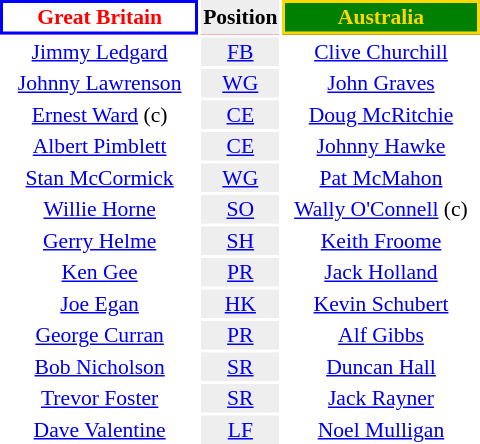<table align=right style="font-size:90%; margin-left:1em">
<tr bgcolor=#FF0033>
<th align="centre" width="126" style="border: 2px solid blue; background: white; color: red">Great Britain</th>
<th align="center" style="background: #eeeeee; color: black">Position</th>
<th align="centre" width="126" style="border: 2px solid gold; background: green; color: gold">Australia</th>
</tr>
<tr align="center">
<td><a href='#'>Jimmy Ledgard</a></td>
<td style="background: #eeeeee"><a href='#'>FB</a></td>
<td><a href='#'>Clive Churchill</a></td>
</tr>
<tr align="center">
<td><a href='#'>Johnny Lawrenson</a></td>
<td style="background: #eeeeee"><a href='#'>WG</a></td>
<td><a href='#'>John Graves</a></td>
</tr>
<tr align="center">
<td><a href='#'>Ernest Ward</a> (c)</td>
<td style="background: #eeeeee"><a href='#'>CE</a></td>
<td><a href='#'>Doug McRitchie</a></td>
</tr>
<tr align="center">
<td><a href='#'>Albert Pimblett</a></td>
<td style="background: #eeeeee"><a href='#'>CE</a></td>
<td><a href='#'>Johnny Hawke</a></td>
</tr>
<tr align="center">
<td><a href='#'>Stan McCormick</a></td>
<td style="background: #eeeeee"><a href='#'>WG</a></td>
<td><a href='#'>Pat McMahon</a></td>
</tr>
<tr align="center">
<td><a href='#'>Willie Horne</a></td>
<td style="background: #eeeeee"><a href='#'>SO</a></td>
<td><a href='#'>Wally O'Connell</a> (c)</td>
</tr>
<tr align="center">
<td><a href='#'>Gerry Helme</a></td>
<td style="background: #eeeeee"><a href='#'>SH</a></td>
<td><a href='#'>Keith Froome</a></td>
</tr>
<tr align="center">
<td><a href='#'>Ken Gee</a></td>
<td style="background: #eeeeee"><a href='#'>PR</a></td>
<td><a href='#'>Jack Holland</a></td>
</tr>
<tr align="center">
<td><a href='#'>Joe Egan</a></td>
<td style="background: #eeeeee"><a href='#'>HK</a></td>
<td><a href='#'>Kevin Schubert</a></td>
</tr>
<tr align="center">
<td><a href='#'>George Curran</a></td>
<td style="background: #eeeeee"><a href='#'>PR</a></td>
<td><a href='#'>Alf Gibbs</a></td>
</tr>
<tr align="center">
<td><a href='#'>Bob Nicholson</a></td>
<td style="background: #eeeeee"><a href='#'>SR</a></td>
<td><a href='#'>Duncan Hall</a></td>
</tr>
<tr align="center">
<td><a href='#'>Trevor Foster</a></td>
<td style="background: #eeeeee"><a href='#'>SR</a></td>
<td><a href='#'>Jack Rayner</a></td>
</tr>
<tr align="center">
<td><a href='#'>Dave Valentine</a></td>
<td style="background: #eeeeee"><a href='#'>LF</a></td>
<td><a href='#'>Noel Mulligan</a></td>
</tr>
</table>
